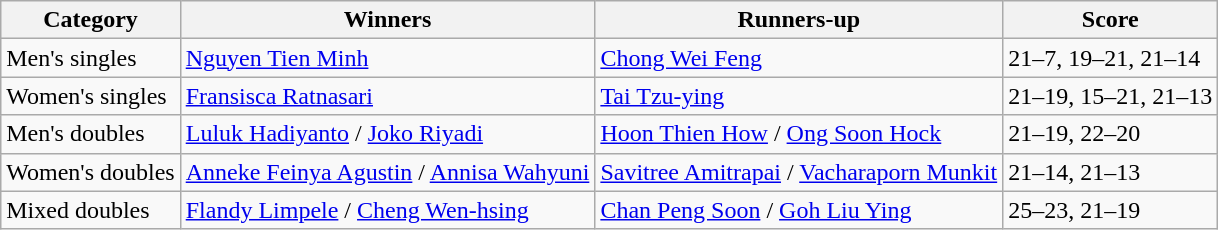<table class=wikitable style="white-space:nowrap;">
<tr>
<th>Category</th>
<th>Winners</th>
<th>Runners-up</th>
<th>Score</th>
</tr>
<tr>
<td>Men's singles</td>
<td> <a href='#'>Nguyen Tien Minh</a></td>
<td> <a href='#'>Chong Wei Feng</a></td>
<td>21–7, 19–21, 21–14</td>
</tr>
<tr>
<td>Women's singles</td>
<td> <a href='#'>Fransisca Ratnasari</a></td>
<td> <a href='#'>Tai Tzu-ying</a></td>
<td>21–19, 15–21, 21–13</td>
</tr>
<tr>
<td>Men's doubles</td>
<td> <a href='#'>Luluk Hadiyanto</a> / <a href='#'>Joko Riyadi</a></td>
<td> <a href='#'>Hoon Thien How</a> / <a href='#'>Ong Soon Hock</a></td>
<td>21–19, 22–20</td>
</tr>
<tr>
<td>Women's doubles</td>
<td> <a href='#'>Anneke Feinya Agustin</a> / <a href='#'>Annisa Wahyuni</a></td>
<td> <a href='#'>Savitree Amitrapai</a> / <a href='#'>Vacharaporn Munkit</a></td>
<td>21–14, 21–13</td>
</tr>
<tr>
<td>Mixed doubles</td>
<td> <a href='#'>Flandy Limpele</a> /  <a href='#'>Cheng Wen-hsing</a></td>
<td> <a href='#'>Chan Peng Soon</a> / <a href='#'>Goh Liu Ying</a></td>
<td>25–23, 21–19</td>
</tr>
</table>
